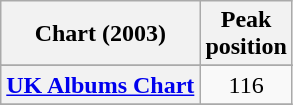<table class="wikitable plainrowheaders sortable">
<tr>
<th scope="col">Chart (2003)</th>
<th scope="col">Peak<br>position</th>
</tr>
<tr>
</tr>
<tr>
</tr>
<tr>
<th scope="row"><a href='#'>UK Albums Chart</a></th>
<td align="center">116</td>
</tr>
<tr>
</tr>
</table>
